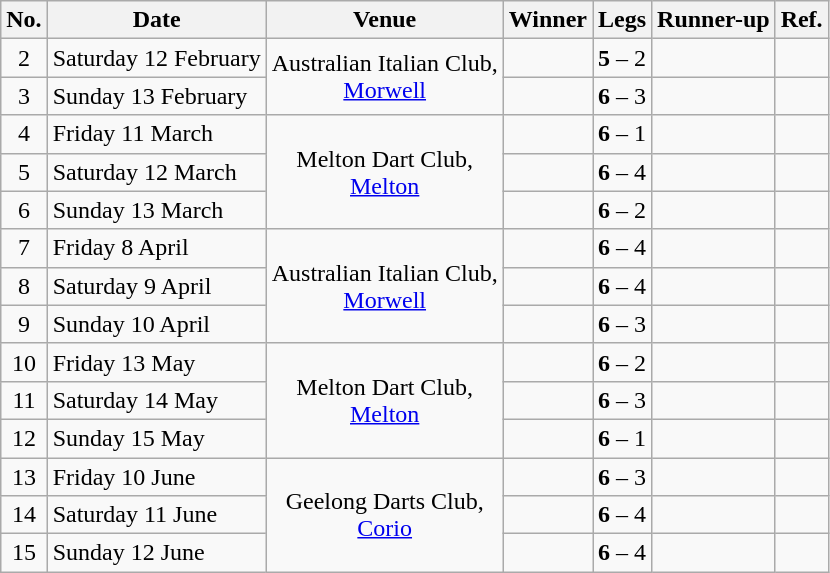<table class="wikitable">
<tr>
<th>No.</th>
<th>Date</th>
<th>Venue</th>
<th>Winner</th>
<th>Legs</th>
<th>Runner-up</th>
<th>Ref.</th>
</tr>
<tr>
<td align=center>2</td>
<td align=left>Saturday 12 February</td>
<td align="center" rowspan="2">Australian Italian Club,<br> <a href='#'>Morwell</a></td>
<td align="right"></td>
<td align="center"><strong>5</strong> – 2</td>
<td></td>
<td align="center"></td>
</tr>
<tr>
<td align=center>3</td>
<td align=left>Sunday 13 February</td>
<td align="right"></td>
<td align="center"><strong>6</strong> – 3</td>
<td></td>
<td align="center"></td>
</tr>
<tr>
<td align=center>4</td>
<td align=left>Friday 11 March</td>
<td align="center" rowspan="3">Melton Dart Club,<br> <a href='#'>Melton</a></td>
<td align="right"></td>
<td align="center"><strong>6</strong> – 1</td>
<td></td>
<td align="center"></td>
</tr>
<tr>
<td align=center>5</td>
<td align=left>Saturday 12 March</td>
<td align="right"></td>
<td align="center"><strong>6</strong> – 4</td>
<td></td>
<td align="center"></td>
</tr>
<tr>
<td align=center>6</td>
<td align=left>Sunday 13 March</td>
<td align="right"></td>
<td align="center"><strong>6</strong> – 2</td>
<td></td>
<td align="center"></td>
</tr>
<tr>
<td align=center>7</td>
<td align=left>Friday 8 April</td>
<td align="center" rowspan="3">Australian Italian Club,<br> <a href='#'>Morwell</a></td>
<td align="right"></td>
<td align="center"><strong>6</strong> – 4</td>
<td></td>
<td align="center"></td>
</tr>
<tr>
<td align=center>8</td>
<td align=left>Saturday 9 April</td>
<td align="right"></td>
<td align="center"><strong>6</strong> – 4</td>
<td></td>
<td align="center"></td>
</tr>
<tr>
<td align=center>9</td>
<td align=left>Sunday 10 April</td>
<td align="right"></td>
<td align="center"><strong>6</strong> – 3</td>
<td></td>
<td align="center"></td>
</tr>
<tr>
<td align=center>10</td>
<td align=left>Friday 13 May</td>
<td align="center" rowspan="3">Melton Dart Club,<br> <a href='#'>Melton</a></td>
<td align="right"></td>
<td align="center"><strong>6</strong> – 2</td>
<td></td>
<td align="center"></td>
</tr>
<tr>
<td align=center>11</td>
<td align=left>Saturday 14 May</td>
<td align="right"></td>
<td align="center"><strong>6</strong> – 3</td>
<td></td>
<td align="center"></td>
</tr>
<tr>
<td align=center>12</td>
<td align=left>Sunday 15 May</td>
<td align="right"></td>
<td align="center"><strong>6</strong> – 1</td>
<td></td>
<td align="center"></td>
</tr>
<tr>
<td align=center>13</td>
<td align=left>Friday 10 June</td>
<td align="center" rowspan="3">Geelong Darts Club,<br> <a href='#'>Corio</a></td>
<td align="right"></td>
<td align="center"><strong>6</strong> – 3</td>
<td></td>
<td align="center"></td>
</tr>
<tr>
<td align=center>14</td>
<td align=left>Saturday 11 June</td>
<td align="right"></td>
<td align="center"><strong>6</strong> – 4</td>
<td></td>
<td align="center"></td>
</tr>
<tr>
<td align=center>15</td>
<td align=left>Sunday 12 June</td>
<td align="right"></td>
<td align="center"><strong>6</strong> – 4</td>
<td></td>
<td align="center"></td>
</tr>
</table>
